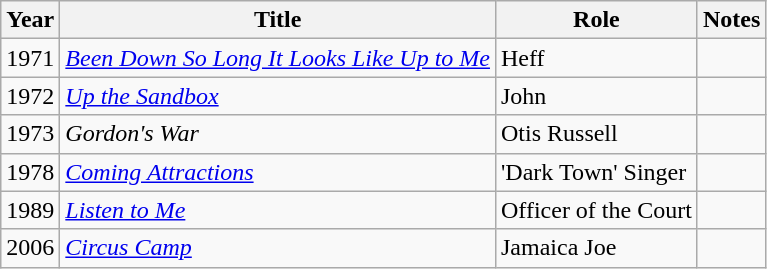<table class="wikitable sortable">
<tr>
<th>Year</th>
<th>Title</th>
<th>Role</th>
<th class="unsortable">Notes</th>
</tr>
<tr>
<td>1971</td>
<td><em><a href='#'>Been Down So Long It Looks Like Up to Me</a></em></td>
<td>Heff</td>
<td></td>
</tr>
<tr>
<td>1972</td>
<td><em><a href='#'>Up the Sandbox</a></em></td>
<td>John</td>
<td></td>
</tr>
<tr>
<td>1973</td>
<td><em>Gordon's War</em></td>
<td>Otis Russell</td>
<td></td>
</tr>
<tr>
<td>1978</td>
<td><em><a href='#'>Coming Attractions</a></em></td>
<td>'Dark Town' Singer</td>
<td></td>
</tr>
<tr>
<td>1989</td>
<td><em><a href='#'>Listen to Me</a></em></td>
<td>Officer of the Court</td>
<td></td>
</tr>
<tr>
<td>2006</td>
<td><em><a href='#'>Circus Camp</a></em></td>
<td>Jamaica Joe</td>
<td></td>
</tr>
</table>
